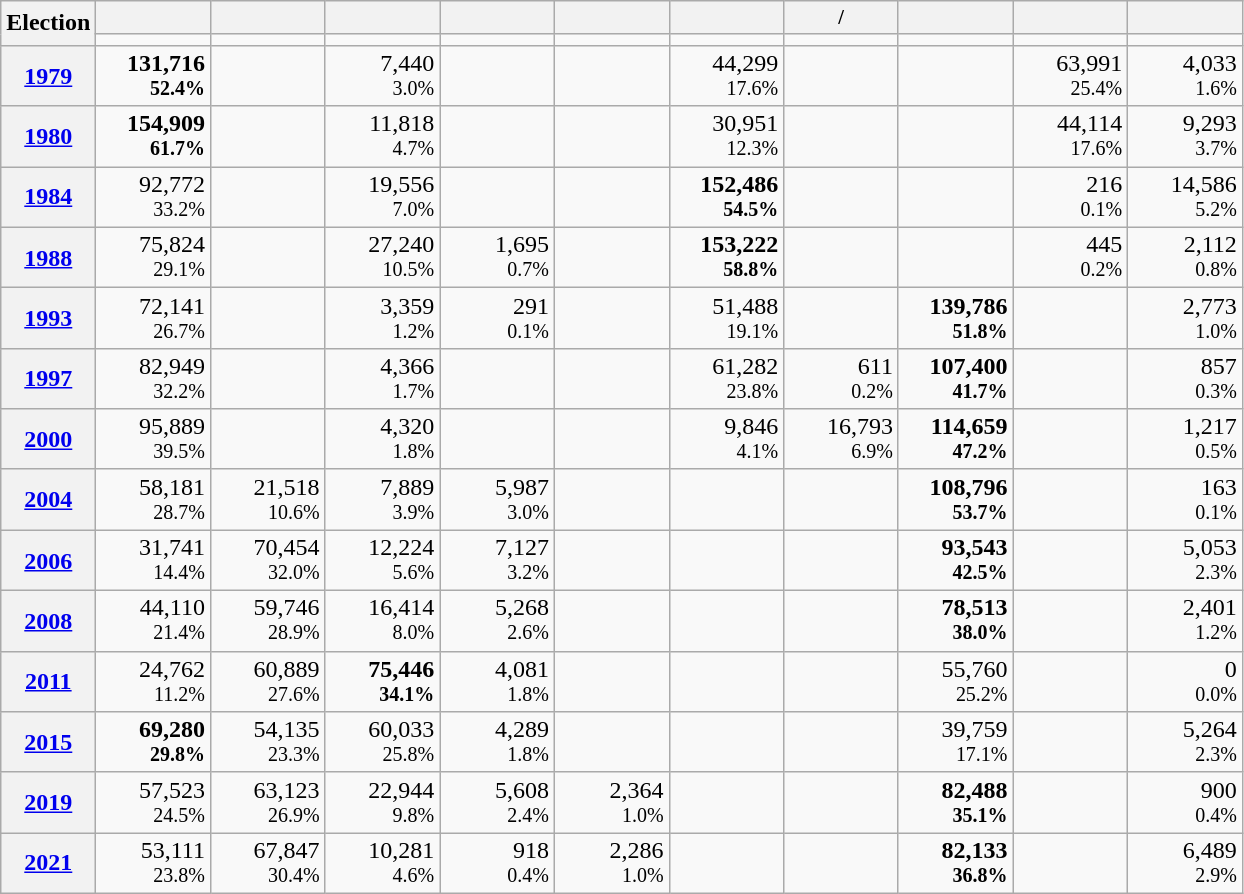<table class="wikitable" style="text-align:right; line-height:16px">
<tr>
<th rowspan="2" width="20">Election</th>
<th width="70" style="font-size:85%"></th>
<th width="70" style="font-size:85%"></th>
<th width="70" style="font-size:85%"></th>
<th width="70" style="font-size:85%"></th>
<th width="70" style="font-size:85%"></th>
<th width="70" style="font-size:85%"></th>
<th width="70" style="font-size:85%"> /<br></th>
<th width="70" style="font-size:85%"></th>
<th width="70" style="font-size:85%"></th>
<th width="70" style="font-size:85%"></th>
</tr>
<tr>
<td></td>
<td></td>
<td></td>
<td></td>
<td></td>
<td></td>
<td></td>
<td></td>
<td></td>
<td></td>
</tr>
<tr>
<th scope="row"><a href='#'>1979</a></th>
<td><strong>131,716<br><small>52.4%</small></strong></td>
<td></td>
<td>7,440<br><small>3.0%</small></td>
<td></td>
<td></td>
<td>44,299<br><small>17.6%</small></td>
<td></td>
<td></td>
<td>63,991<br><small>25.4%</small></td>
<td>4,033<br><small>1.6%</small></td>
</tr>
<tr>
<th scope="row"><a href='#'>1980</a></th>
<td><strong>154,909<br><small>61.7%</small></strong></td>
<td></td>
<td>11,818<br><small>4.7%</small></td>
<td></td>
<td></td>
<td>30,951<br><small>12.3%</small></td>
<td></td>
<td></td>
<td>44,114<br><small>17.6%</small></td>
<td>9,293<br><small>3.7%</small></td>
</tr>
<tr>
<th scope="row"><a href='#'>1984</a></th>
<td>92,772<br><small>33.2%</small></td>
<td></td>
<td>19,556<br><small>7.0%</small></td>
<td></td>
<td></td>
<td><strong>152,486<br><small>54.5%</small></strong></td>
<td></td>
<td></td>
<td>216<br><small>0.1%</small></td>
<td>14,586<br><small>5.2%</small></td>
</tr>
<tr>
<th scope="row"><a href='#'>1988</a></th>
<td>75,824<br><small>29.1%</small></td>
<td></td>
<td>27,240<br><small>10.5%</small></td>
<td>1,695<br><small>0.7%</small></td>
<td></td>
<td><strong>153,222<br><small>58.8%</small></strong></td>
<td></td>
<td></td>
<td>445<br><small>0.2%</small></td>
<td>2,112<br><small>0.8%</small></td>
</tr>
<tr>
<th scope="row"><a href='#'>1993</a></th>
<td>72,141<br><small>26.7%</small></td>
<td></td>
<td>3,359<br><small>1.2%</small></td>
<td>291<br><small>0.1%</small></td>
<td></td>
<td>51,488<br><small>19.1%</small></td>
<td></td>
<td><strong>139,786<br><small>51.8%</small></strong></td>
<td></td>
<td>2,773<br><small>1.0%</small></td>
</tr>
<tr>
<th scope="row"><a href='#'>1997</a></th>
<td>82,949<br><small>32.2%</small></td>
<td></td>
<td>4,366<br><small>1.7%</small></td>
<td></td>
<td></td>
<td>61,282<br><small>23.8%</small></td>
<td>611<br><small>0.2%</small></td>
<td><strong>107,400<br><small>41.7%</small></strong></td>
<td></td>
<td>857<br><small>0.3%</small></td>
</tr>
<tr>
<th scope="row"><a href='#'>2000</a></th>
<td>95,889<br><small>39.5%</small></td>
<td></td>
<td>4,320<br><small>1.8%</small></td>
<td></td>
<td></td>
<td>9,846<br><small>4.1%</small></td>
<td>16,793<br><small>6.9%</small></td>
<td><strong>114,659<br><small>47.2%</small></strong></td>
<td></td>
<td>1,217<br><small>0.5%</small></td>
</tr>
<tr>
<th scope="row"><a href='#'>2004</a></th>
<td>58,181<br><small>28.7%</small></td>
<td>21,518<br><small>10.6%</small></td>
<td>7,889<br><small>3.9%</small></td>
<td>5,987<br><small>3.0%</small></td>
<td></td>
<td></td>
<td></td>
<td><strong>108,796<br><small>53.7%</small></strong></td>
<td></td>
<td>163<br><small>0.1%</small></td>
</tr>
<tr>
<th scope="row"><a href='#'>2006</a></th>
<td>31,741<br><small>14.4%</small></td>
<td>70,454<br><small>32.0%</small></td>
<td>12,224<br><small>5.6%</small></td>
<td>7,127<br><small>3.2%</small></td>
<td></td>
<td></td>
<td></td>
<td><strong>93,543<br><small>42.5%</small></strong></td>
<td></td>
<td>5,053<br><small>2.3%</small></td>
</tr>
<tr>
<th scope="row"><a href='#'>2008</a></th>
<td>44,110<br><small>21.4%</small></td>
<td>59,746<br><small>28.9%</small></td>
<td>16,414<br><small>8.0%</small></td>
<td>5,268<br><small>2.6%</small></td>
<td></td>
<td></td>
<td></td>
<td><strong>78,513<br><small>38.0%</small></strong></td>
<td></td>
<td>2,401<br><small>1.2%</small></td>
</tr>
<tr>
<th scope="row"><a href='#'>2011</a></th>
<td>24,762<br><small>11.2%</small></td>
<td>60,889<br><small>27.6%</small></td>
<td><strong>75,446<br><small>34.1%</small></strong></td>
<td>4,081<br><small>1.8%</small></td>
<td></td>
<td></td>
<td></td>
<td>55,760<br><small>25.2%</small></td>
<td></td>
<td>0<br><small>0.0%</small></td>
</tr>
<tr>
<th scope="row"><a href='#'>2015</a></th>
<td><strong>69,280<br><small>29.8%</small></strong></td>
<td>54,135<br><small>23.3%</small></td>
<td>60,033<br><small>25.8%</small></td>
<td>4,289<br><small>1.8%</small></td>
<td></td>
<td></td>
<td></td>
<td>39,759<br><small>17.1%</small></td>
<td></td>
<td>5,264<br><small>2.3%</small></td>
</tr>
<tr>
<th scope="row"><a href='#'>2019</a></th>
<td>57,523<br><small>24.5%</small></td>
<td>63,123<br><small>26.9%</small></td>
<td>22,944<br><small>9.8%</small></td>
<td>5,608<br><small>2.4%</small></td>
<td>2,364<br><small>1.0%</small></td>
<td></td>
<td></td>
<td><strong>82,488<br><small>35.1%</small></strong></td>
<td></td>
<td>900<br><small>0.4%</small></td>
</tr>
<tr>
<th scope="row"><a href='#'>2021</a></th>
<td>53,111<br><small>23.8%</small></td>
<td>67,847<br><small>30.4%</small></td>
<td>10,281<br><small>4.6%</small></td>
<td>918<br><small>0.4%</small></td>
<td>2,286<br><small>1.0%</small></td>
<td></td>
<td></td>
<td><strong>82,133<br><small>36.8%</small></strong></td>
<td></td>
<td>6,489<br><small>2.9%</small></td>
</tr>
</table>
